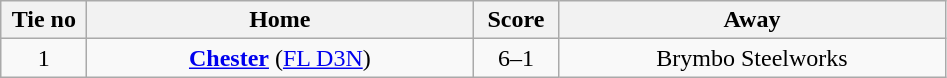<table class="wikitable" style="text-align:center">
<tr>
<th width=50>Tie no</th>
<th width=250>Home</th>
<th width=50>Score</th>
<th width=250>Away</th>
</tr>
<tr>
<td>1</td>
<td><strong><a href='#'>Chester</a></strong> (<a href='#'>FL D3N</a>)</td>
<td>6–1</td>
<td>Brymbo Steelworks</td>
</tr>
</table>
